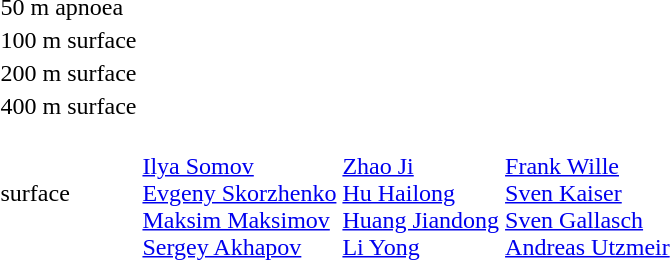<table>
<tr>
<td>50 m apnoea<br></td>
<td></td>
<td></td>
<td></td>
</tr>
<tr>
<td>100 m surface<br></td>
<td></td>
<td></td>
<td></td>
</tr>
<tr>
<td>200 m surface<br></td>
<td></td>
<td></td>
<td></td>
</tr>
<tr>
<td>400 m surface<br></td>
<td></td>
<td></td>
<td></td>
</tr>
<tr>
<td> surface<br></td>
<td><br><a href='#'>Ilya Somov</a><br><a href='#'>Evgeny Skorzhenko</a><br><a href='#'>Maksim Maksimov</a><br><a href='#'>Sergey Akhapov</a></td>
<td><br><a href='#'>Zhao Ji</a><br><a href='#'>Hu Hailong</a><br><a href='#'>Huang Jiandong</a><br><a href='#'>Li Yong</a></td>
<td><br><a href='#'>Frank Wille</a><br><a href='#'>Sven Kaiser</a><br><a href='#'>Sven Gallasch</a><br><a href='#'>Andreas Utzmeir</a></td>
</tr>
</table>
